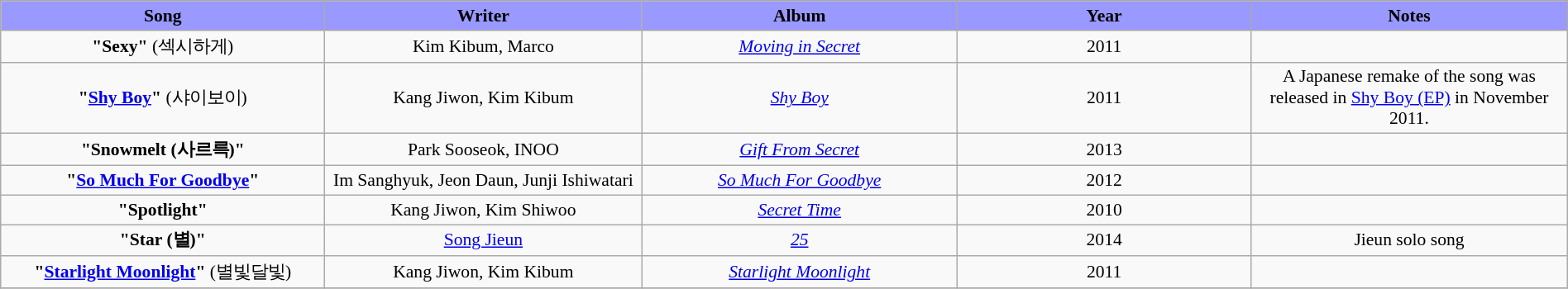<table class="wikitable" style="margin:0.5em auto; clear:both; font-size:.9em; text-align:center; width:100%">
<tr>
<th width="500" style="background: #99F;">Song</th>
<th width="500" style="background: #99F;">Writer</th>
<th width="500" style="background: #99F;">Album</th>
<th width="500" style="background: #99F;">Year</th>
<th width="500" style="background: #99F;">Notes</th>
</tr>
<tr>
<td><strong>"Sexy"</strong> (섹시하게) </td>
<td>Kim Kibum, Marco </td>
<td><em><a href='#'>Moving in Secret</a></em></td>
<td>2011</td>
<td></td>
</tr>
<tr>
<td><strong>"<a href='#'>Shy Boy</a>"</strong> (샤이보이) </td>
<td>Kang Jiwon, Kim Kibum</td>
<td><em><a href='#'>Shy Boy</a></em></td>
<td>2011</td>
<td>A Japanese remake of the song was released in <a href='#'>Shy Boy (EP)</a> in November 2011.</td>
</tr>
<tr>
<td><strong>"Snowmelt (사르륵)"</strong> </td>
<td>Park Sooseok, INOO</td>
<td><em><a href='#'>Gift From Secret</a></em></td>
<td>2013</td>
<td></td>
</tr>
<tr>
<td><strong>"<a href='#'>So Much For Goodbye</a>"</strong> </td>
<td>Im Sanghyuk, Jeon Daun, Junji Ishiwatari </td>
<td><em><a href='#'>So Much For Goodbye</a></em></td>
<td>2012</td>
<td></td>
</tr>
<tr>
<td><strong>"Spotlight"</strong> </td>
<td>Kang Jiwon, Kim Shiwoo</td>
<td><em><a href='#'>Secret Time</a></em></td>
<td>2010</td>
<td></td>
</tr>
<tr>
<td><strong>"Star (별)"</strong> </td>
<td><a href='#'>Song Jieun</a></td>
<td><em><a href='#'>25</a></em></td>
<td>2014</td>
<td>Jieun solo song</td>
</tr>
<tr>
<td><strong>"<a href='#'>Starlight Moonlight</a>"</strong> (별빛달빛)  </td>
<td>Kang Jiwon, Kim Kibum</td>
<td><em><a href='#'>Starlight Moonlight</a></em></td>
<td>2011</td>
<td></td>
</tr>
<tr>
</tr>
</table>
